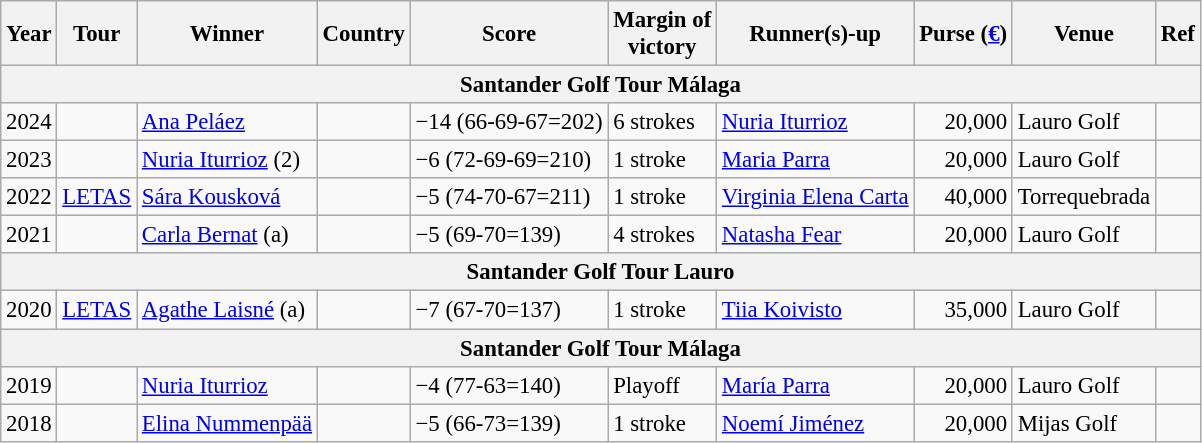<table class=wikitable style="font-size:95%">
<tr>
<th>Year</th>
<th>Tour</th>
<th>Winner</th>
<th>Country</th>
<th>Score</th>
<th>Margin of<br>victory</th>
<th>Runner(s)-up</th>
<th>Purse (<a href='#'>€</a>)</th>
<th>Venue</th>
<th>Ref</th>
</tr>
<tr>
<th colspan=10 align=center>Santander Golf Tour Málaga</th>
</tr>
<tr>
<td align=center>2024</td>
<td></td>
<td><a href='#'>Ana Peláez</a></td>
<td></td>
<td>−14 (66-69-67=202)</td>
<td>6 strokes</td>
<td> <a href='#'>Nuria Iturrioz</a></td>
<td align=right>20,000</td>
<td>Lauro Golf</td>
<td> </td>
</tr>
<tr>
<td align=center>2023</td>
<td></td>
<td><a href='#'>Nuria Iturrioz</a> (2)</td>
<td></td>
<td>−6 (72-69-69=210)</td>
<td>1 stroke</td>
<td> <a href='#'>Maria Parra</a></td>
<td align=right>20,000</td>
<td>Lauro Golf</td>
<td> </td>
</tr>
<tr>
<td align=center>2022</td>
<td><a href='#'>LETAS</a></td>
<td><a href='#'>Sára Kousková</a></td>
<td></td>
<td>−5 (74-70-67=211)</td>
<td>1 stroke</td>
<td> <a href='#'>Virginia Elena Carta</a></td>
<td align=right>40,000</td>
<td>Torrequebrada</td>
<td></td>
</tr>
<tr>
<td align=center>2021</td>
<td></td>
<td><a href='#'>Carla Bernat</a> (a)</td>
<td></td>
<td>−5 (69-70=139)</td>
<td>4 strokes</td>
<td> <a href='#'>Natasha Fear</a></td>
<td align=right>20,000</td>
<td>Lauro Golf</td>
<td></td>
</tr>
<tr>
<th colspan=10 align=center>Santander Golf Tour Lauro</th>
</tr>
<tr>
<td align=center>2020</td>
<td><a href='#'>LETAS</a></td>
<td><a href='#'>Agathe Laisné</a> (a)</td>
<td></td>
<td>−7 (67-70=137)</td>
<td>1 stroke</td>
<td> <a href='#'>Tiia Koivisto</a></td>
<td align=right>35,000</td>
<td>Lauro Golf</td>
<td></td>
</tr>
<tr>
<th colspan=10 align=center>Santander Golf Tour Málaga</th>
</tr>
<tr>
<td align=center>2019</td>
<td></td>
<td><a href='#'>Nuria Iturrioz</a></td>
<td></td>
<td>−4 (77-63=140)</td>
<td>Playoff</td>
<td> <a href='#'>María Parra</a></td>
<td align=right>20,000</td>
<td>Lauro Golf</td>
<td></td>
</tr>
<tr>
<td align=center>2018</td>
<td></td>
<td><a href='#'>Elina Nummenpää</a></td>
<td></td>
<td>−5 (66-73=139)</td>
<td>1 stroke</td>
<td> <a href='#'>Noemí Jiménez</a></td>
<td align=right>20,000</td>
<td>Mijas Golf</td>
<td></td>
</tr>
</table>
